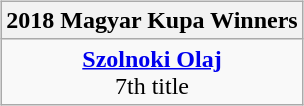<table style="width:100%;">
<tr>
<td valign=top align=right width=33%><br>













</td>
<td style="vertical-align:top; align:center; width:33%;"><br><table style="width:100%;">
<tr>
<td style="width=50%;"></td>
<td></td>
<td style="width=50%;"></td>
</tr>
</table>
<br> 

<div></div><table class="wikitable" style="text-align:center; margin:1em auto;">
<tr>
<th>2018 Magyar Kupa Winners</th>
</tr>
<tr>
<td><strong><a href='#'>Szolnoki Olaj</a></strong><br>7th title</td>
</tr>
</table>
</td>
<td style="vertical-align:top; align:left; width:33%;"><br>













</td>
</tr>
</table>
